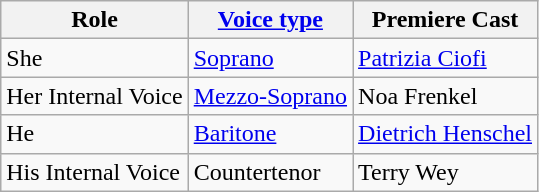<table class="wikitable">
<tr>
<th>Role</th>
<th><a href='#'>Voice type</a></th>
<th>Premiere Cast</th>
</tr>
<tr>
<td>She</td>
<td><a href='#'>Soprano</a></td>
<td><a href='#'>Patrizia Ciofi</a></td>
</tr>
<tr>
<td>Her Internal Voice</td>
<td><a href='#'>Mezzo-Soprano</a></td>
<td>Noa Frenkel</td>
</tr>
<tr>
<td>He</td>
<td><a href='#'>Baritone</a></td>
<td><a href='#'>Dietrich Henschel</a></td>
</tr>
<tr>
<td>His Internal Voice</td>
<td>Countertenor</td>
<td>Terry Wey</td>
</tr>
</table>
